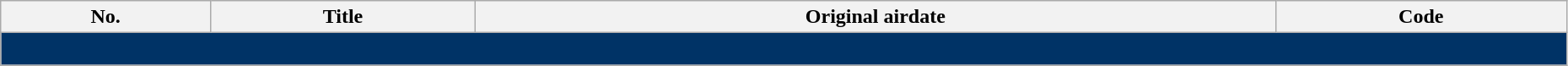<table class="wikitable plainrowheaders" style="width:98%;">
<tr>
<th>No.</th>
<th>Title</th>
<th>Original airdate</th>
<th>Code</th>
</tr>
<tr>
<td colspan="4" style="background:#036;"><br>








</td>
</tr>
</table>
